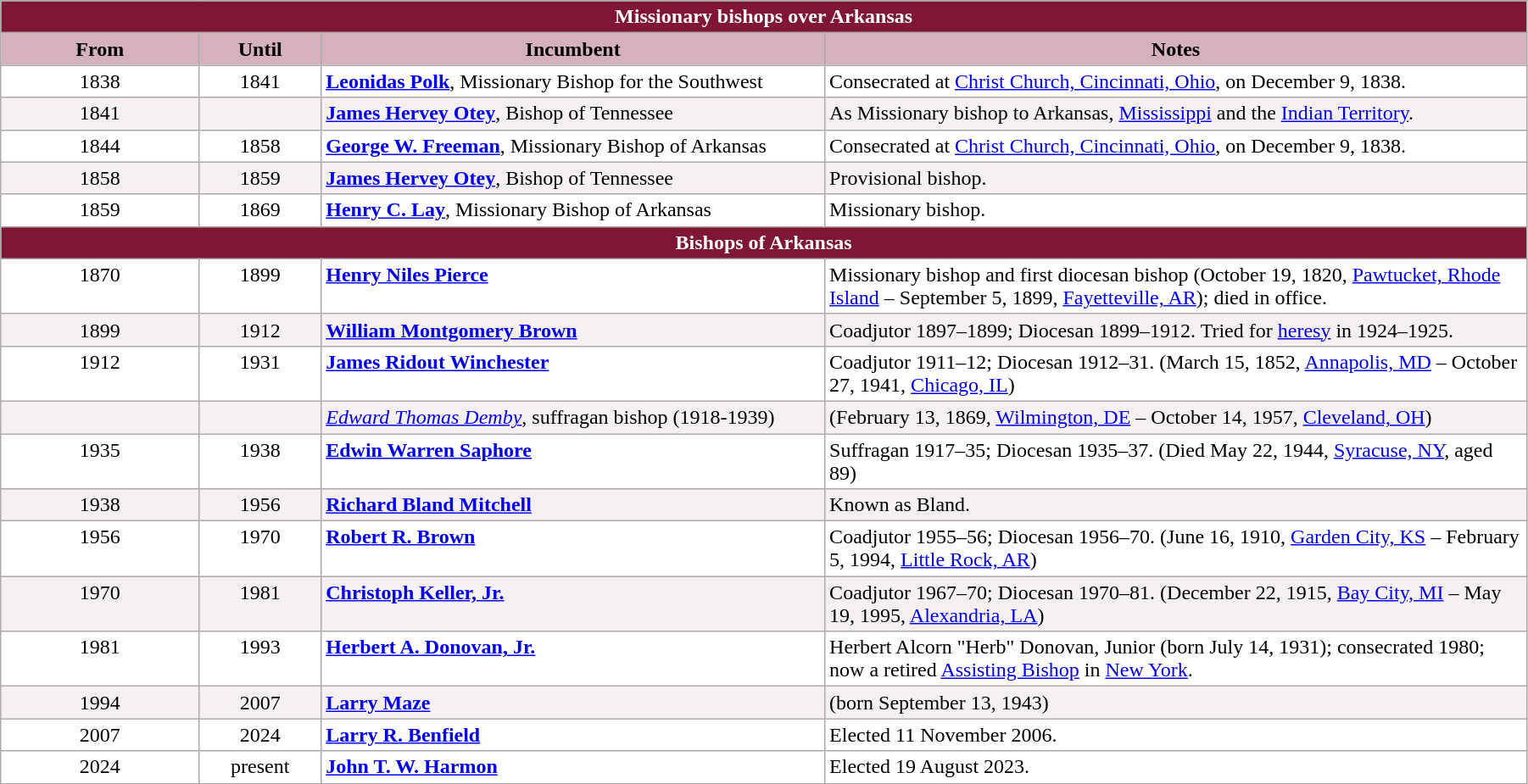<table class="wikitable" style="width: 95%;">
<tr>
<th colspan="4" style="background-color: #7F1734; color: white;">Missionary bishops over Arkansas</th>
</tr>
<tr>
<th style="background-color: #D4B1BB; width: 8;">From</th>
<th style="background-color: #D4B1BB; width: 8%;">Until</th>
<th style="background-color: #D4B1BB; width: 33%;">Incumbent</th>
<th style="background-color: #D4B1BB; width: 46%;">Notes</th>
</tr>
<tr valign="top" style="background-color: white;">
<td style="text-align: center;">1838</td>
<td style="text-align: center;">1841</td>
<td><strong><a href='#'>Leonidas Polk</a></strong>, Missionary Bishop for the Southwest</td>
<td>Consecrated at <a href='#'>Christ Church, Cincinnati, Ohio</a>, on December 9, 1838.</td>
</tr>
<tr valign="top" style="background-color: #F7F0F2;">
<td style="text-align: center;">1841</td>
<td style="text-align: center;"></td>
<td><strong><a href='#'>James Hervey Otey</a></strong>, Bishop of Tennessee</td>
<td>As Missionary bishop to Arkansas, <a href='#'>Mississippi</a> and the <a href='#'>Indian Territory</a>.</td>
</tr>
<tr valign="top" style="background-color: white;">
<td style="text-align: center;">1844</td>
<td style="text-align: center;">1858</td>
<td><strong><a href='#'>George W. Freeman</a></strong>, Missionary Bishop of Arkansas</td>
<td>Consecrated at <a href='#'>Christ Church, Cincinnati, Ohio</a>, on December 9, 1838.</td>
</tr>
<tr valign="top" style="background-color: #F7F0F2;">
<td style="text-align: center;">1858</td>
<td style="text-align: center;">1859</td>
<td><strong><a href='#'>James Hervey Otey</a></strong>, Bishop of Tennessee</td>
<td>Provisional bishop.</td>
</tr>
<tr valign="top" style="background-color: white;">
<td style="text-align: center;">1859</td>
<td style="text-align: center;">1869</td>
<td><strong><a href='#'>Henry C. Lay</a></strong>, Missionary Bishop of Arkansas</td>
<td>Missionary bishop.</td>
</tr>
<tr>
<th colspan="4" style="background-color: #7F1734; color: white;">Bishops of Arkansas</th>
</tr>
<tr valign="top" style="background-color: white;">
<td style="text-align: center;">1870</td>
<td style="text-align: center;">1899</td>
<td><strong><a href='#'>Henry Niles Pierce</a></strong></td>
<td>Missionary bishop and first diocesan bishop (October 19, 1820, <a href='#'>Pawtucket, Rhode Island</a> – September 5, 1899, <a href='#'>Fayetteville, AR</a>); died in office.</td>
</tr>
<tr valign="top" style="background-color: #F7F0F2;">
<td style="text-align: center;">1899</td>
<td style="text-align: center;">1912</td>
<td><strong><a href='#'>William Montgomery Brown</a></strong></td>
<td>Coadjutor 1897–1899; Diocesan 1899–1912. Tried for <a href='#'>heresy</a> in 1924–1925.</td>
</tr>
<tr valign="top" style="background-color: white;">
<td style="text-align: center;">1912</td>
<td style="text-align: center;">1931</td>
<td><strong><a href='#'>James Ridout Winchester</a></strong></td>
<td>Coadjutor 1911–12; Diocesan 1912–31. (March 15, 1852, <a href='#'>Annapolis, MD</a> – October 27, 1941, <a href='#'>Chicago, IL</a>)</td>
</tr>
<tr valign="top" style="background-color: #F7F0F2;">
<td style="text-align: center;"></td>
<td style="text-align: center;"></td>
<td><em><a href='#'>Edward Thomas Demby</a></em>, suffragan bishop (1918-1939)</td>
<td>(February 13, 1869, <a href='#'>Wilmington, DE</a> – October 14, 1957, <a href='#'>Cleveland, OH</a>)</td>
</tr>
<tr valign="top" style="background-color: white;">
<td style="text-align: center;">1935</td>
<td style="text-align: center;">1938</td>
<td><strong><a href='#'>Edwin Warren Saphore</a></strong></td>
<td>Suffragan 1917–35; Diocesan 1935–37. (Died May 22, 1944, <a href='#'>Syracuse, NY</a>, aged 89)</td>
</tr>
<tr valign="top" style="background-color: #F7F0F2;">
<td style="text-align: center;">1938</td>
<td style="text-align: center;">1956</td>
<td><strong><a href='#'>Richard Bland Mitchell</a></strong></td>
<td>Known as Bland.</td>
</tr>
<tr valign="top" style="background-color: white;">
<td style="text-align: center;">1956</td>
<td style="text-align: center;">1970</td>
<td><strong><a href='#'>Robert R. Brown</a></strong></td>
<td>Coadjutor 1955–56; Diocesan 1956–70. (June 16, 1910, <a href='#'>Garden City, KS</a> – February 5, 1994, <a href='#'>Little Rock, AR</a>)</td>
</tr>
<tr valign="top" style="background-color: #F7F0F2;">
<td style="text-align: center;">1970</td>
<td style="text-align: center;">1981</td>
<td><strong><a href='#'>Christoph Keller, Jr.</a></strong></td>
<td>Coadjutor 1967–70; Diocesan 1970–81. (December 22, 1915, <a href='#'>Bay City, MI</a> – May 19, 1995, <a href='#'>Alexandria, LA</a>)</td>
</tr>
<tr valign="top" style="background-color: white;">
<td style="text-align: center;">1981</td>
<td style="text-align: center;">1993</td>
<td><strong><a href='#'>Herbert A. Donovan, Jr.</a></strong></td>
<td>Herbert Alcorn "Herb" Donovan, Junior (born July 14, 1931); consecrated 1980; now a retired <a href='#'>Assisting Bishop</a> in <a href='#'>New York</a>.</td>
</tr>
<tr valign="top" style="background-color: #F7F0F2;">
<td style="text-align: center;">1994</td>
<td style="text-align: center;">2007</td>
<td><strong><a href='#'>Larry Maze</a></strong></td>
<td>(born September 13, 1943)</td>
</tr>
<tr valign="top" style="background-color: white;">
<td style="text-align: center;">2007</td>
<td style="text-align: center;">2024</td>
<td><strong><a href='#'>Larry R. Benfield</a></strong></td>
<td>Elected 11 November 2006.</td>
</tr>
<tr valign="top" style="background-color: white;">
<td style="text-align: center;">2024</td>
<td style="text-align: center;">present</td>
<td><strong><a href='#'>John T. W. Harmon</a></strong></td>
<td>Elected 19 August 2023.</td>
</tr>
</table>
